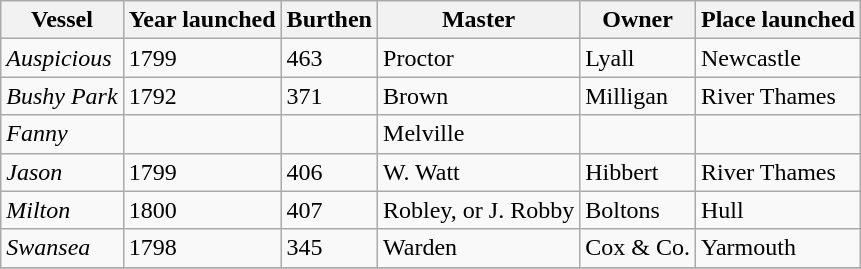<table class="sortable wikitable">
<tr>
<th>Vessel</th>
<th>Year launched</th>
<th>Burthen</th>
<th>Master</th>
<th>Owner</th>
<th>Place launched</th>
</tr>
<tr>
<td><em>Auspicious</em></td>
<td>1799</td>
<td>463</td>
<td>Proctor</td>
<td>Lyall</td>
<td>Newcastle</td>
</tr>
<tr>
<td><em>Bushy Park</em></td>
<td>1792</td>
<td>371</td>
<td>Brown</td>
<td>Milligan</td>
<td>River Thames</td>
</tr>
<tr>
<td><em>Fanny</em></td>
<td></td>
<td></td>
<td>Melville</td>
<td></td>
<td></td>
</tr>
<tr>
<td><em>Jason</em></td>
<td>1799</td>
<td>406</td>
<td>W. Watt</td>
<td>Hibbert</td>
<td>River Thames</td>
</tr>
<tr>
<td><em>Milton</em></td>
<td>1800</td>
<td>407</td>
<td>Robley, or J. Robby</td>
<td>Boltons</td>
<td>Hull</td>
</tr>
<tr>
<td><em>Swansea</em></td>
<td>1798</td>
<td>345</td>
<td>Warden</td>
<td>Cox & Co.</td>
<td>Yarmouth</td>
</tr>
<tr>
</tr>
</table>
